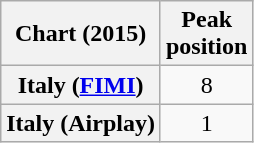<table class="wikitable plainrowheaders" style="text-align:center">
<tr>
<th scope="col">Chart (2015)</th>
<th scope="col">Peak<br>position</th>
</tr>
<tr>
<th scope="row">Italy (<a href='#'>FIMI</a>)</th>
<td>8</td>
</tr>
<tr>
<th scope="row">Italy (Airplay)</th>
<td>1</td>
</tr>
</table>
